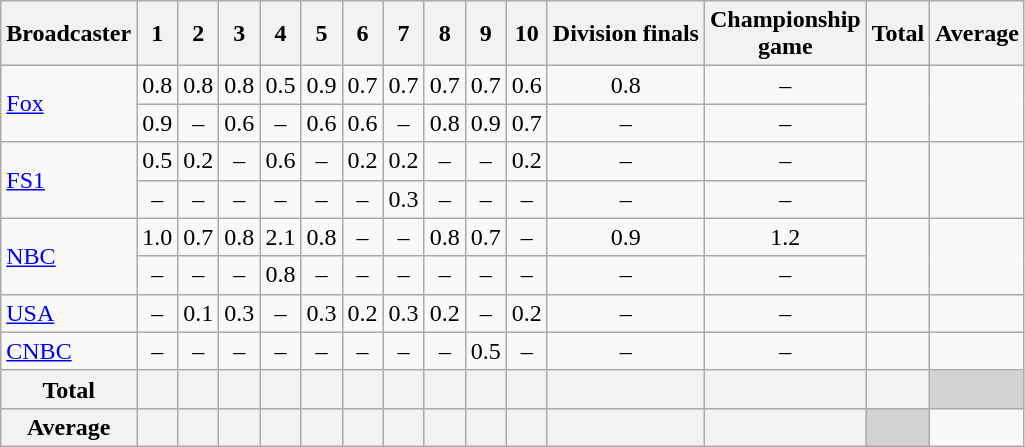<table class="wikitable" style="text-align:center;">
<tr>
<th>Broadcaster</th>
<th>1</th>
<th>2</th>
<th>3</th>
<th>4</th>
<th>5</th>
<th>6</th>
<th>7</th>
<th>8</th>
<th>9</th>
<th>10</th>
<th>Division finals</th>
<th>Championship<br>game</th>
<th>Total</th>
<th>Average</th>
</tr>
<tr>
<td style="text-align:left;" rowspan="2"><a href='#'>Fox</a></td>
<td>0.8</td>
<td>0.8</td>
<td>0.8</td>
<td>0.5</td>
<td>0.9</td>
<td>0.7</td>
<td>0.7</td>
<td>0.7</td>
<td>0.7</td>
<td>0.6</td>
<td>0.8</td>
<td>–</td>
<td rowspan=2><strong></strong></td>
<td rowspan=2><strong></strong></td>
</tr>
<tr>
<td>0.9</td>
<td>–</td>
<td>0.6</td>
<td>–</td>
<td>0.6</td>
<td>0.6</td>
<td>–</td>
<td>0.8</td>
<td>0.9</td>
<td>0.7</td>
<td>–</td>
<td>–</td>
</tr>
<tr>
<td style="text-align:left;" rowspan="2"><a href='#'>FS1</a></td>
<td>0.5</td>
<td>0.2</td>
<td>–</td>
<td>0.6</td>
<td>–</td>
<td>0.2</td>
<td>0.2</td>
<td>–</td>
<td>–</td>
<td>0.2</td>
<td>–</td>
<td>–</td>
<td rowspan=2><strong></strong></td>
<td rowspan=2><strong></strong></td>
</tr>
<tr>
<td>–</td>
<td>–</td>
<td>–</td>
<td>–</td>
<td>–</td>
<td>–</td>
<td>0.3</td>
<td>–</td>
<td>–</td>
<td>–</td>
<td>–</td>
<td>–</td>
</tr>
<tr>
<td style="text-align:left;" rowspan="2"><a href='#'>NBC</a></td>
<td>1.0</td>
<td>0.7</td>
<td>0.8</td>
<td>2.1</td>
<td>0.8</td>
<td>–</td>
<td>–</td>
<td>0.8</td>
<td>0.7</td>
<td>–</td>
<td>0.9</td>
<td>1.2</td>
<td rowspan=2><strong></strong></td>
<td rowspan=2><strong></strong></td>
</tr>
<tr>
<td>–</td>
<td>–</td>
<td>–</td>
<td>0.8</td>
<td>–</td>
<td>–</td>
<td>–</td>
<td>–</td>
<td>–</td>
<td>–</td>
<td>–</td>
<td>–</td>
</tr>
<tr>
<td style="text-align:left;"><a href='#'>USA</a></td>
<td>–</td>
<td>0.1</td>
<td>0.3</td>
<td>–</td>
<td>0.3</td>
<td>0.2</td>
<td>0.3</td>
<td>0.2</td>
<td>–</td>
<td>0.2</td>
<td>–</td>
<td>–</td>
<td><strong></strong></td>
<td><strong></strong></td>
</tr>
<tr>
<td style="text-align:left;"><a href='#'>CNBC</a></td>
<td>–</td>
<td>–</td>
<td>–</td>
<td>–</td>
<td>–</td>
<td>–</td>
<td>–</td>
<td>–</td>
<td>0.5</td>
<td>–</td>
<td>–</td>
<td>–</td>
<td><strong></strong></td>
<td><strong></strong></td>
</tr>
<tr class="sortbottom">
<th>Total</th>
<th> </th>
<th> </th>
<th> </th>
<th> </th>
<th> </th>
<th> </th>
<th> </th>
<th> </th>
<th> </th>
<th> </th>
<th> </th>
<th> </th>
<th></th>
<td style="background:lightgrey;"> </td>
</tr>
<tr class="sortbottom">
<th>Average</th>
<th> </th>
<th> </th>
<th> </th>
<th> </th>
<th> </th>
<th> </th>
<th> </th>
<th> </th>
<th> </th>
<th> </th>
<th> </th>
<th> </th>
<td style="background:lightgrey;"> </td>
<td><strong></strong></td>
</tr>
</table>
